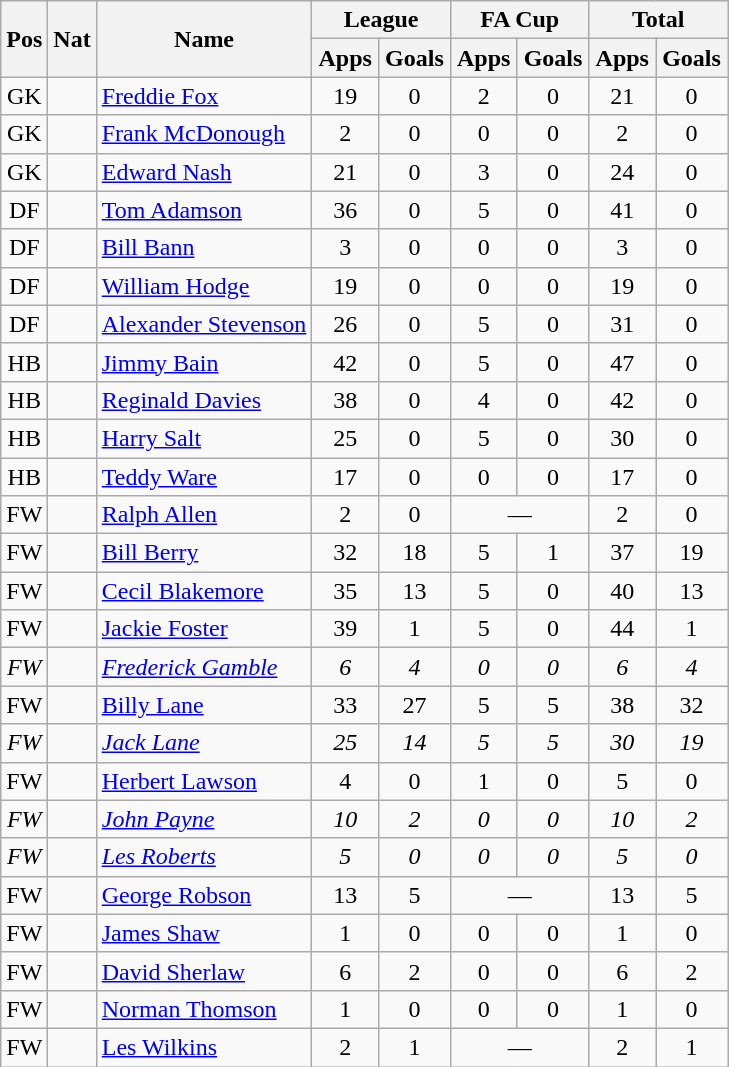<table class="wikitable" style="text-align:center">
<tr>
<th rowspan="2">Pos</th>
<th rowspan="2">Nat</th>
<th rowspan="2">Name</th>
<th colspan="2" style="width:85px;">League</th>
<th colspan="2" style="width:85px;">FA Cup</th>
<th colspan="2" style="width:85px;">Total</th>
</tr>
<tr>
<th>Apps</th>
<th>Goals</th>
<th>Apps</th>
<th>Goals</th>
<th>Apps</th>
<th>Goals</th>
</tr>
<tr>
<td>GK</td>
<td></td>
<td style="text-align:left;"><a href='#'>Freddie Fox</a></td>
<td>19</td>
<td>0</td>
<td>2</td>
<td>0</td>
<td>21</td>
<td>0</td>
</tr>
<tr>
<td>GK</td>
<td></td>
<td style="text-align:left;"><a href='#'>Frank McDonough</a></td>
<td>2</td>
<td>0</td>
<td>0</td>
<td>0</td>
<td>2</td>
<td>0</td>
</tr>
<tr>
<td>GK</td>
<td></td>
<td style="text-align:left;"><a href='#'>Edward Nash</a></td>
<td>21</td>
<td>0</td>
<td>3</td>
<td>0</td>
<td>24</td>
<td>0</td>
</tr>
<tr>
<td>DF</td>
<td></td>
<td style="text-align:left;"><a href='#'>Tom Adamson</a></td>
<td>36</td>
<td>0</td>
<td>5</td>
<td>0</td>
<td>41</td>
<td>0</td>
</tr>
<tr>
<td>DF</td>
<td></td>
<td style="text-align:left;"><a href='#'>Bill Bann</a></td>
<td>3</td>
<td>0</td>
<td>0</td>
<td>0</td>
<td>3</td>
<td>0</td>
</tr>
<tr>
<td>DF</td>
<td></td>
<td style="text-align:left;"><a href='#'>William Hodge</a></td>
<td>19</td>
<td>0</td>
<td>0</td>
<td>0</td>
<td>19</td>
<td>0</td>
</tr>
<tr>
<td>DF</td>
<td></td>
<td style="text-align:left;"><a href='#'>Alexander Stevenson</a></td>
<td>26</td>
<td>0</td>
<td>5</td>
<td>0</td>
<td>31</td>
<td>0</td>
</tr>
<tr>
<td>HB</td>
<td></td>
<td style="text-align:left;"><a href='#'>Jimmy Bain</a></td>
<td>42</td>
<td>0</td>
<td>5</td>
<td>0</td>
<td>47</td>
<td>0</td>
</tr>
<tr>
<td>HB</td>
<td></td>
<td style="text-align:left;"><a href='#'>Reginald Davies</a></td>
<td>38</td>
<td>0</td>
<td>4</td>
<td>0</td>
<td>42</td>
<td>0</td>
</tr>
<tr>
<td>HB</td>
<td></td>
<td style="text-align:left;"><a href='#'>Harry Salt</a></td>
<td>25</td>
<td>0</td>
<td>5</td>
<td>0</td>
<td>30</td>
<td>0</td>
</tr>
<tr>
<td>HB</td>
<td></td>
<td style="text-align:left;"><a href='#'>Teddy Ware</a></td>
<td>17</td>
<td>0</td>
<td>0</td>
<td>0</td>
<td>17</td>
<td>0</td>
</tr>
<tr>
<td>FW</td>
<td></td>
<td style="text-align:left;"><a href='#'>Ralph Allen</a></td>
<td>2</td>
<td>0</td>
<td colspan="2">—</td>
<td>2</td>
<td>0</td>
</tr>
<tr>
<td>FW</td>
<td></td>
<td style="text-align:left;"><a href='#'>Bill Berry</a></td>
<td>32</td>
<td>18</td>
<td>5</td>
<td>1</td>
<td>37</td>
<td>19</td>
</tr>
<tr>
<td>FW</td>
<td></td>
<td style="text-align:left;"><a href='#'>Cecil Blakemore</a></td>
<td>35</td>
<td>13</td>
<td>5</td>
<td>0</td>
<td>40</td>
<td>13</td>
</tr>
<tr>
<td>FW</td>
<td></td>
<td style="text-align:left;"><a href='#'>Jackie Foster</a></td>
<td>39</td>
<td>1</td>
<td>5</td>
<td>0</td>
<td>44</td>
<td>1</td>
</tr>
<tr>
<td><em>FW</em></td>
<td><em></em></td>
<td style="text-align:left;"><a href='#'><em>Frederick Gamble</em></a></td>
<td><em>6</em></td>
<td><em>4</em></td>
<td><em>0</em></td>
<td><em>0</em></td>
<td><em>6</em></td>
<td><em>4</em></td>
</tr>
<tr>
<td>FW</td>
<td></td>
<td style="text-align:left;"><a href='#'>Billy Lane</a></td>
<td>33</td>
<td>27</td>
<td>5</td>
<td>5</td>
<td>38</td>
<td>32</td>
</tr>
<tr>
<td><em>FW</em></td>
<td><em></em></td>
<td style="text-align:left;"><em><a href='#'>Jack Lane</a></em></td>
<td><em>25</em></td>
<td><em>14</em></td>
<td><em>5</em></td>
<td><em>5</em></td>
<td><em>30</em></td>
<td><em>19</em></td>
</tr>
<tr>
<td>FW</td>
<td></td>
<td style="text-align:left;"><a href='#'>Herbert Lawson</a></td>
<td>4</td>
<td>0</td>
<td>1</td>
<td>0</td>
<td>5</td>
<td>0</td>
</tr>
<tr>
<td><em>FW</em></td>
<td><em></em></td>
<td style="text-align:left;"><a href='#'><em>John Payne</em></a></td>
<td><em>10</em></td>
<td><em>2</em></td>
<td><em>0</em></td>
<td><em>0</em></td>
<td><em>10</em></td>
<td><em>2</em></td>
</tr>
<tr>
<td><em>FW</em></td>
<td><em></em></td>
<td style="text-align:left;"><a href='#'><em>Les Roberts</em></a></td>
<td><em>5</em></td>
<td><em>0</em></td>
<td><em>0</em></td>
<td><em>0</em></td>
<td><em>5</em></td>
<td><em>0</em></td>
</tr>
<tr>
<td>FW</td>
<td><em></em></td>
<td style="text-align:left;"><a href='#'>George Robson</a></td>
<td>13</td>
<td>5</td>
<td colspan="2">—</td>
<td>13</td>
<td>5</td>
</tr>
<tr>
<td>FW</td>
<td><em></em></td>
<td style="text-align:left;"><a href='#'>James Shaw</a></td>
<td>1</td>
<td>0</td>
<td>0</td>
<td>0</td>
<td>1</td>
<td>0</td>
</tr>
<tr>
<td>FW</td>
<td></td>
<td style="text-align:left;"><a href='#'>David Sherlaw</a></td>
<td>6</td>
<td>2</td>
<td>0</td>
<td>0</td>
<td>6</td>
<td>2</td>
</tr>
<tr>
<td>FW</td>
<td></td>
<td style="text-align:left;"><a href='#'>Norman Thomson</a></td>
<td>1</td>
<td>0</td>
<td>0</td>
<td>0</td>
<td>1</td>
<td>0</td>
</tr>
<tr>
<td>FW</td>
<td></td>
<td style="text-align:left;"><a href='#'>Les Wilkins</a></td>
<td>2</td>
<td>1</td>
<td colspan="2">—</td>
<td>2</td>
<td>1</td>
</tr>
</table>
